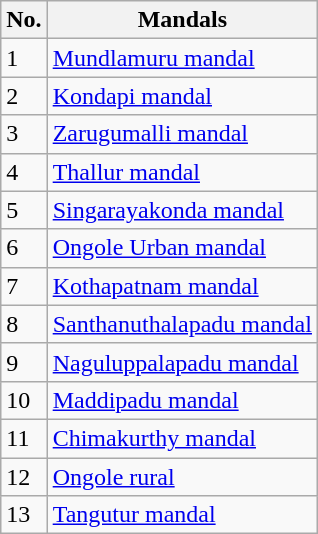<table class="wikitable">
<tr>
<th>No.</th>
<th>Mandals</th>
</tr>
<tr>
<td>1</td>
<td><a href='#'>Mundlamuru mandal</a></td>
</tr>
<tr>
<td>2</td>
<td><a href='#'>Kondapi mandal</a></td>
</tr>
<tr>
<td>3</td>
<td><a href='#'>Zarugumalli mandal</a></td>
</tr>
<tr>
<td>4</td>
<td><a href='#'>Thallur mandal</a></td>
</tr>
<tr>
<td>5</td>
<td><a href='#'>Singarayakonda mandal</a></td>
</tr>
<tr>
<td>6</td>
<td><a href='#'>Ongole Urban mandal</a></td>
</tr>
<tr>
<td>7</td>
<td><a href='#'>Kothapatnam mandal</a></td>
</tr>
<tr>
<td>8</td>
<td><a href='#'>Santhanuthalapadu mandal</a></td>
</tr>
<tr>
<td>9</td>
<td><a href='#'>Naguluppalapadu mandal</a></td>
</tr>
<tr>
<td>10</td>
<td><a href='#'>Maddipadu mandal</a></td>
</tr>
<tr>
<td>11</td>
<td><a href='#'>Chimakurthy mandal</a></td>
</tr>
<tr>
<td>12</td>
<td><a href='#'>Ongole rural</a></td>
</tr>
<tr>
<td>13</td>
<td><a href='#'>Tangutur mandal</a></td>
</tr>
</table>
